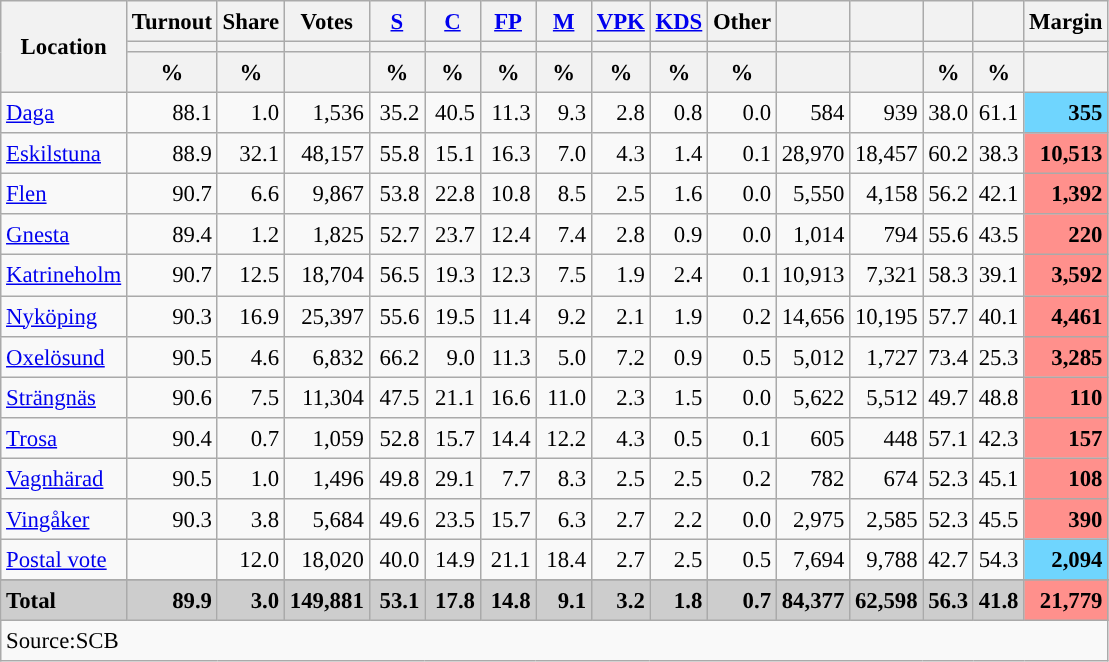<table class="wikitable sortable" style="text-align:right; font-size:95%; line-height:20px;">
<tr>
<th rowspan="3">Location</th>
<th>Turnout</th>
<th>Share</th>
<th>Votes</th>
<th width="30px" class="unsortable"><a href='#'>S</a></th>
<th width="30px" class="unsortable"><a href='#'>C</a></th>
<th width="30px" class="unsortable"><a href='#'>FP</a></th>
<th width="30px" class="unsortable"><a href='#'>M</a></th>
<th width="30px" class="unsortable"><a href='#'>VPK</a></th>
<th width="30px" class="unsortable"><a href='#'>KDS</a></th>
<th width="30px" class="unsortable">Other</th>
<th></th>
<th></th>
<th></th>
<th></th>
<th>Margin</th>
</tr>
<tr>
<th></th>
<th></th>
<th></th>
<th style="background:"></th>
<th style="background:"></th>
<th style="background:"></th>
<th style="background:"></th>
<th style="background:"></th>
<th style="background:"></th>
<th style="background:"></th>
<th style="background:"></th>
<th style="background:"></th>
<th style="background:"></th>
<th style="background:"></th>
<th></th>
</tr>
<tr>
<th data-sort-type="number">%</th>
<th data-sort-type="number">%</th>
<th></th>
<th data-sort-type="number">%</th>
<th data-sort-type="number">%</th>
<th data-sort-type="number">%</th>
<th data-sort-type="number">%</th>
<th data-sort-type="number">%</th>
<th data-sort-type="number">%</th>
<th data-sort-type="number">%</th>
<th data-sort-type="number"></th>
<th data-sort-type="number"></th>
<th data-sort-type="number">%</th>
<th data-sort-type="number">%</th>
<th data-sort-type="number"></th>
</tr>
<tr>
<td align=left><a href='#'>Daga</a></td>
<td>88.1</td>
<td>1.0</td>
<td>1,536</td>
<td>35.2</td>
<td>40.5</td>
<td>11.3</td>
<td>9.3</td>
<td>2.8</td>
<td>0.8</td>
<td>0.0</td>
<td>584</td>
<td>939</td>
<td>38.0</td>
<td>61.1</td>
<td bgcolor=#6fd5fe><strong>355</strong></td>
</tr>
<tr>
<td align=left><a href='#'>Eskilstuna</a></td>
<td>88.9</td>
<td>32.1</td>
<td>48,157</td>
<td>55.8</td>
<td>15.1</td>
<td>16.3</td>
<td>7.0</td>
<td>4.3</td>
<td>1.4</td>
<td>0.1</td>
<td>28,970</td>
<td>18,457</td>
<td>60.2</td>
<td>38.3</td>
<td bgcolor=#ff908c><strong>10,513</strong></td>
</tr>
<tr>
<td align=left><a href='#'>Flen</a></td>
<td>90.7</td>
<td>6.6</td>
<td>9,867</td>
<td>53.8</td>
<td>22.8</td>
<td>10.8</td>
<td>8.5</td>
<td>2.5</td>
<td>1.6</td>
<td>0.0</td>
<td>5,550</td>
<td>4,158</td>
<td>56.2</td>
<td>42.1</td>
<td bgcolor=#ff908c><strong>1,392</strong></td>
</tr>
<tr>
<td align=left><a href='#'>Gnesta</a></td>
<td>89.4</td>
<td>1.2</td>
<td>1,825</td>
<td>52.7</td>
<td>23.7</td>
<td>12.4</td>
<td>7.4</td>
<td>2.8</td>
<td>0.9</td>
<td>0.0</td>
<td>1,014</td>
<td>794</td>
<td>55.6</td>
<td>43.5</td>
<td bgcolor=#ff908c><strong>220</strong></td>
</tr>
<tr>
<td align=left><a href='#'>Katrineholm</a></td>
<td>90.7</td>
<td>12.5</td>
<td>18,704</td>
<td>56.5</td>
<td>19.3</td>
<td>12.3</td>
<td>7.5</td>
<td>1.9</td>
<td>2.4</td>
<td>0.1</td>
<td>10,913</td>
<td>7,321</td>
<td>58.3</td>
<td>39.1</td>
<td bgcolor=#ff908c><strong>3,592</strong></td>
</tr>
<tr>
<td align=left><a href='#'>Nyköping</a></td>
<td>90.3</td>
<td>16.9</td>
<td>25,397</td>
<td>55.6</td>
<td>19.5</td>
<td>11.4</td>
<td>9.2</td>
<td>2.1</td>
<td>1.9</td>
<td>0.2</td>
<td>14,656</td>
<td>10,195</td>
<td>57.7</td>
<td>40.1</td>
<td bgcolor=#ff908c><strong>4,461</strong></td>
</tr>
<tr>
<td align=left><a href='#'>Oxelösund</a></td>
<td>90.5</td>
<td>4.6</td>
<td>6,832</td>
<td>66.2</td>
<td>9.0</td>
<td>11.3</td>
<td>5.0</td>
<td>7.2</td>
<td>0.9</td>
<td>0.5</td>
<td>5,012</td>
<td>1,727</td>
<td>73.4</td>
<td>25.3</td>
<td bgcolor=#ff908c><strong>3,285</strong></td>
</tr>
<tr>
<td align=left><a href='#'>Strängnäs</a></td>
<td>90.6</td>
<td>7.5</td>
<td>11,304</td>
<td>47.5</td>
<td>21.1</td>
<td>16.6</td>
<td>11.0</td>
<td>2.3</td>
<td>1.5</td>
<td>0.0</td>
<td>5,622</td>
<td>5,512</td>
<td>49.7</td>
<td>48.8</td>
<td bgcolor=#ff908c><strong>110</strong></td>
</tr>
<tr>
<td align=left><a href='#'>Trosa</a></td>
<td>90.4</td>
<td>0.7</td>
<td>1,059</td>
<td>52.8</td>
<td>15.7</td>
<td>14.4</td>
<td>12.2</td>
<td>4.3</td>
<td>0.5</td>
<td>0.1</td>
<td>605</td>
<td>448</td>
<td>57.1</td>
<td>42.3</td>
<td bgcolor=#ff908c><strong>157</strong></td>
</tr>
<tr>
<td align=left><a href='#'>Vagnhärad</a></td>
<td>90.5</td>
<td>1.0</td>
<td>1,496</td>
<td>49.8</td>
<td>29.1</td>
<td>7.7</td>
<td>8.3</td>
<td>2.5</td>
<td>2.5</td>
<td>0.2</td>
<td>782</td>
<td>674</td>
<td>52.3</td>
<td>45.1</td>
<td bgcolor=#ff908c><strong>108</strong></td>
</tr>
<tr>
<td align=left><a href='#'>Vingåker</a></td>
<td>90.3</td>
<td>3.8</td>
<td>5,684</td>
<td>49.6</td>
<td>23.5</td>
<td>15.7</td>
<td>6.3</td>
<td>2.7</td>
<td>2.2</td>
<td>0.0</td>
<td>2,975</td>
<td>2,585</td>
<td>52.3</td>
<td>45.5</td>
<td bgcolor=#ff908c><strong>390</strong></td>
</tr>
<tr>
<td align=left><a href='#'>Postal vote</a></td>
<td></td>
<td>12.0</td>
<td>18,020</td>
<td>40.0</td>
<td>14.9</td>
<td>21.1</td>
<td>18.4</td>
<td>2.7</td>
<td>2.5</td>
<td>0.5</td>
<td>7,694</td>
<td>9,788</td>
<td>42.7</td>
<td>54.3</td>
<td bgcolor=#6fd5fe><strong>2,094</strong></td>
</tr>
<tr>
</tr>
<tr style="background:#CDCDCD;">
<td align=left><strong>Total</strong></td>
<td><strong>89.9</strong></td>
<td><strong>3.0</strong></td>
<td><strong>149,881</strong></td>
<td><strong>53.1</strong></td>
<td><strong>17.8</strong></td>
<td><strong>14.8</strong></td>
<td><strong>9.1</strong></td>
<td><strong>3.2</strong></td>
<td><strong>1.8</strong></td>
<td><strong>0.7</strong></td>
<td><strong>84,377</strong></td>
<td><strong>62,598</strong></td>
<td><strong>56.3</strong></td>
<td><strong>41.8</strong></td>
<td bgcolor=#ff908c><strong>21,779</strong></td>
</tr>
<tr>
<td align=left colspan=16>Source:SCB </td>
</tr>
</table>
